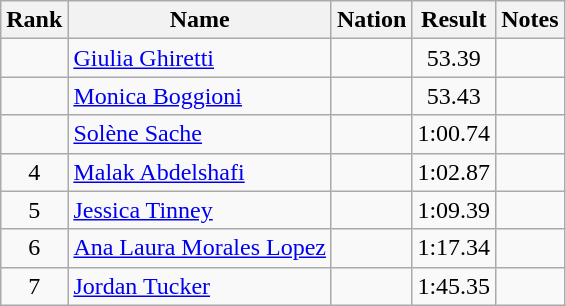<table class="wikitable sortable" style="text-align:center">
<tr>
<th>Rank</th>
<th>Name</th>
<th>Nation</th>
<th>Result</th>
<th>Notes</th>
</tr>
<tr>
<td></td>
<td align=left><a href='#'>Giulia Ghiretti</a></td>
<td align=left></td>
<td>53.39</td>
<td></td>
</tr>
<tr>
<td></td>
<td align=left><a href='#'>Monica Boggioni</a></td>
<td align=left></td>
<td>53.43</td>
<td></td>
</tr>
<tr>
<td></td>
<td align=left><a href='#'>Solène Sache</a></td>
<td align=left></td>
<td>1:00.74</td>
<td></td>
</tr>
<tr>
<td>4</td>
<td align=left><a href='#'>Malak Abdelshafi</a></td>
<td align=left></td>
<td>1:02.87</td>
<td></td>
</tr>
<tr>
<td>5</td>
<td align=left><a href='#'>Jessica Tinney</a></td>
<td align=left></td>
<td>1:09.39</td>
<td></td>
</tr>
<tr>
<td>6</td>
<td align=left><a href='#'>Ana Laura Morales Lopez</a></td>
<td align=left></td>
<td>1:17.34</td>
<td></td>
</tr>
<tr>
<td>7</td>
<td align=left><a href='#'>Jordan Tucker</a></td>
<td align=left></td>
<td>1:45.35</td>
<td></td>
</tr>
</table>
